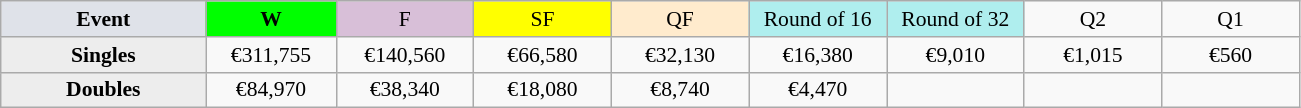<table class=wikitable style=font-size:90%;text-align:center>
<tr>
<td width=130 bgcolor=dfe2e9><strong>Event</strong></td>
<td width=80 bgcolor=lime><strong>W</strong></td>
<td width=85 bgcolor=thistle>F</td>
<td width=85 bgcolor=ffff00>SF</td>
<td width=85 bgcolor=ffebcd>QF</td>
<td width=85 bgcolor=afeeee>Round of 16</td>
<td width=85 bgcolor=afeeee>Round of 32</td>
<td width=85>Q2</td>
<td width=85>Q1</td>
</tr>
<tr>
<th style=background:#ededed>Singles</th>
<td>€311,755</td>
<td>€140,560</td>
<td>€66,580</td>
<td>€32,130</td>
<td>€16,380</td>
<td>€9,010</td>
<td>€1,015</td>
<td>€560</td>
</tr>
<tr>
<th style=background:#ededed>Doubles</th>
<td>€84,970</td>
<td>€38,340</td>
<td>€18,080</td>
<td>€8,740</td>
<td>€4,470</td>
<td></td>
<td></td>
<td></td>
</tr>
</table>
